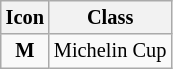<table class="wikitable" style="font-size: 85%;">
<tr>
<th>Icon</th>
<th>Class</th>
</tr>
<tr>
<td align=center><strong><span>M</span></strong></td>
<td>Michelin Cup</td>
</tr>
</table>
